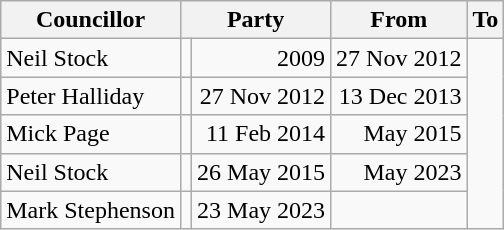<table class=wikitable>
<tr>
<th>Councillor</th>
<th colspan=2>Party</th>
<th>From</th>
<th>To</th>
</tr>
<tr>
<td>Neil Stock</td>
<td></td>
<td align=right>2009</td>
<td align=right>27 Nov 2012</td>
</tr>
<tr>
<td>Peter Halliday</td>
<td></td>
<td align=right>27 Nov 2012</td>
<td align=right>13 Dec 2013</td>
</tr>
<tr>
<td>Mick Page</td>
<td></td>
<td align=right>11 Feb 2014</td>
<td align=right>May 2015</td>
</tr>
<tr>
<td>Neil Stock</td>
<td></td>
<td align=right>26 May 2015</td>
<td align=right>May 2023</td>
</tr>
<tr>
<td>Mark Stephenson</td>
<td></td>
<td align=right>23 May 2023</td>
<td align=right></td>
</tr>
</table>
